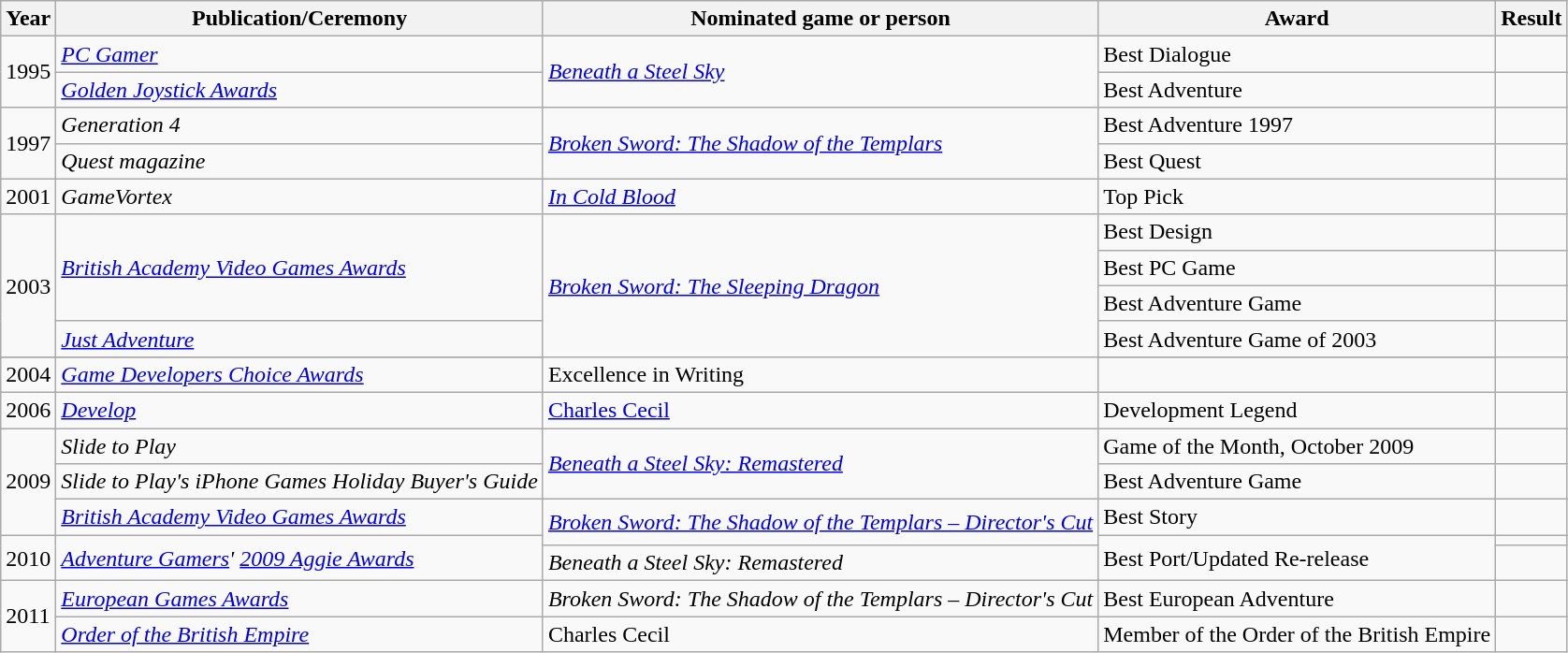<table class="wikitable">
<tr>
<th>Year</th>
<th>Publication/Ceremony</th>
<th>Nominated game or person</th>
<th>Award</th>
<th>Result</th>
</tr>
<tr>
<td rowspan="2">1995</td>
<td><em><a href='#'>PC Gamer</a></em></td>
<td rowspan="2"><em><a href='#'>Beneath a Steel Sky</a></em></td>
<td>Best Dialogue</td>
<td></td>
</tr>
<tr>
<td><em><a href='#'>Golden Joystick Awards</a></em></td>
<td>Best Adventure</td>
<td></td>
</tr>
<tr>
<td rowspan="2">1997</td>
<td><em>Generation 4</em></td>
<td rowspan="2"><em><a href='#'>Broken Sword: The Shadow of the Templars</a></em></td>
<td>Best Adventure 1997</td>
<td></td>
</tr>
<tr>
<td><em>Quest magazine</em></td>
<td>Best Quest</td>
<td></td>
</tr>
<tr>
<td>2001</td>
<td><em>GameVortex</em></td>
<td><em><a href='#'>In Cold Blood</a></em></td>
<td>Top Pick</td>
<td></td>
</tr>
<tr>
<td rowspan="4">2003</td>
<td rowspan="3"><em><a href='#'>British Academy Video Games Awards</a></em></td>
<td rowspan="5"><em><a href='#'>Broken Sword: The Sleeping Dragon</a></em></td>
<td>Best Design</td>
<td></td>
</tr>
<tr>
<td>Best PC Game</td>
<td></td>
</tr>
<tr>
<td>Best Adventure Game</td>
<td></td>
</tr>
<tr>
<td><em><a href='#'>Just Adventure</a></em></td>
<td>Best Adventure Game of 2003</td>
<td></td>
</tr>
<tr>
</tr>
<tr>
<td>2004</td>
<td><em><a href='#'>Game Developers Choice Awards</a></em></td>
<td>Excellence in Writing</td>
<td></td>
</tr>
<tr>
<td>2006</td>
<td><em><a href='#'>Develop</a></em></td>
<td><a href='#'>Charles Cecil</a></td>
<td>Development Legend</td>
<td></td>
</tr>
<tr>
<td rowspan="3">2009</td>
<td><em>Slide to Play</em></td>
<td rowspan="2"><em><a href='#'>Beneath a Steel Sky: Remastered</a></em></td>
<td>Game of the Month, October 2009</td>
<td></td>
</tr>
<tr>
<td><em>Slide to Play's iPhone Games Holiday Buyer's Guide</em></td>
<td>Best Adventure Game</td>
<td></td>
</tr>
<tr>
<td><em><a href='#'>British Academy Video Games Awards</a></em></td>
<td rowspan="2"><em><a href='#'>Broken Sword: The Shadow of the Templars – Director's Cut</a></em></td>
<td>Best Story</td>
<td></td>
</tr>
<tr>
<td rowspan="2">2010</td>
<td rowspan="2"><em><a href='#'>Adventure Gamers</a>' <a href='#'>2009 Aggie Awards</a></em></td>
<td rowspan="2">Best Port/Updated Re-release</td>
<td></td>
</tr>
<tr>
<td><em>Beneath a Steel Sky: Remastered</em></td>
<td></td>
</tr>
<tr>
<td rowspan="2">2011</td>
<td><em><a href='#'>European Games Awards</a></em></td>
<td><em>Broken Sword: The Shadow of the Templars – Director's Cut</em></td>
<td>Best European Adventure</td>
<td></td>
</tr>
<tr>
<td><em><a href='#'>Order of the British Empire</a></em></td>
<td>Charles Cecil</td>
<td>Member of the Order of the British Empire</td>
<td></td>
</tr>
</table>
